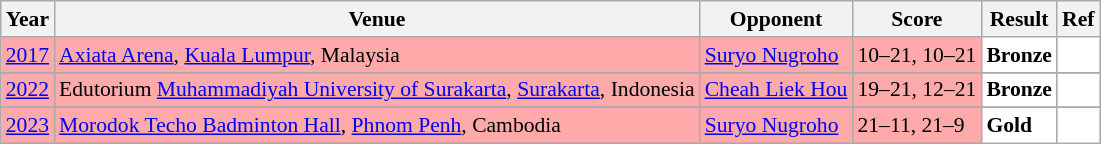<table class="sortable wikitable" style="font-size: 90%;">
<tr>
<th>Year</th>
<th>Venue</th>
<th>Opponent</th>
<th>Score</th>
<th>Result</th>
<th>Ref</th>
</tr>
<tr style="background:#FFAAAA">
<td align="center"><a href='#'>2017</a></td>
<td align="left"><a href='#'>Axiata Arena</a>, <a href='#'>Kuala Lumpur</a>, Malaysia</td>
<td align="left"> <a href='#'>Suryo Nugroho</a></td>
<td align="left">10–21, 10–21</td>
<td style="text-align:left; background:white"> <strong>Bronze</strong></td>
<td style="text-align:center; background:white"></td>
</tr>
<tr>
</tr>
<tr style="background:#FFAAAA">
<td align="center"><a href='#'>2022</a></td>
<td align="left">Edutorium <a href='#'>Muhammadiyah University of Surakarta</a>, <a href='#'>Surakarta</a>, Indonesia</td>
<td align="left"> <a href='#'>Cheah Liek Hou</a></td>
<td align="left">19–21, 12–21</td>
<td style="text-align:left; background:white"> <strong>Bronze</strong></td>
<td style="text-align:center; background:white"></td>
</tr>
<tr>
</tr>
<tr style="background:#FFAAAA">
<td align="center"><a href='#'>2023</a></td>
<td align="left"><a href='#'>Morodok Techo Badminton Hall</a>, <a href='#'>Phnom Penh</a>, Cambodia</td>
<td align="left"> <a href='#'>Suryo Nugroho</a></td>
<td align="left">21–11, 21–9</td>
<td style="text-align:left; background:white"> <strong>Gold</strong></td>
<td style="text-align:center; background:white"></td>
</tr>
</table>
